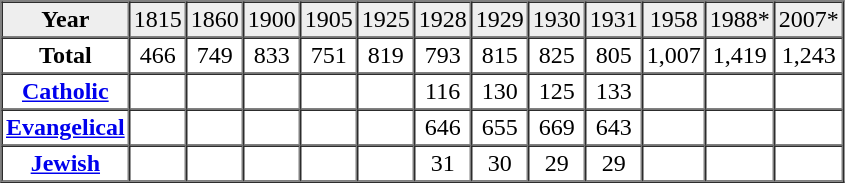<table border="1" cellpadding="2" cellspacing="0" width="500">
<tr bgcolor="#eeeeee" align="center">
<td><strong>Year</strong></td>
<td>1815</td>
<td>1860</td>
<td>1900</td>
<td>1905</td>
<td>1925</td>
<td>1928</td>
<td>1929</td>
<td>1930</td>
<td>1931</td>
<td>1958</td>
<td>1988*</td>
<td>2007*</td>
</tr>
<tr align="center">
<td><strong>Total</strong></td>
<td>466</td>
<td>749</td>
<td>833</td>
<td>751</td>
<td>819</td>
<td>793</td>
<td>815</td>
<td>825</td>
<td>805</td>
<td>1,007</td>
<td>1,419</td>
<td>1,243</td>
</tr>
<tr align="center">
<td><strong><a href='#'>Catholic</a></strong></td>
<td> </td>
<td> </td>
<td> </td>
<td> </td>
<td> </td>
<td>116</td>
<td>130</td>
<td>125</td>
<td>133</td>
<td> </td>
<td> </td>
<td> </td>
</tr>
<tr align="center">
<td><strong><a href='#'>Evangelical</a></strong></td>
<td> </td>
<td> </td>
<td> </td>
<td> </td>
<td> </td>
<td>646</td>
<td>655</td>
<td>669</td>
<td>643</td>
<td> </td>
<td> </td>
<td> </td>
</tr>
<tr align="center">
<td><strong><a href='#'>Jewish</a></strong></td>
<td> </td>
<td> </td>
<td> </td>
<td> </td>
<td> </td>
<td>31</td>
<td>30</td>
<td>29</td>
<td>29</td>
<td> </td>
<td> </td>
<td> </td>
</tr>
</table>
